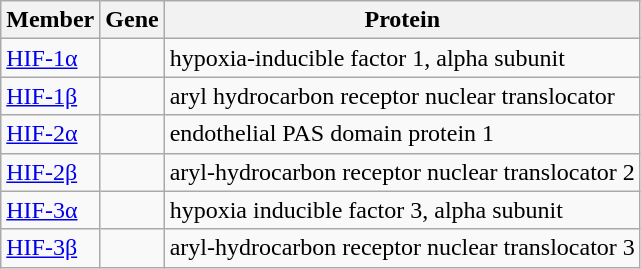<table class="wikitable">
<tr>
<th>Member</th>
<th>Gene</th>
<th>Protein</th>
</tr>
<tr>
<td><a href='#'>HIF-1α</a></td>
<td></td>
<td>hypoxia-inducible factor 1, alpha subunit</td>
</tr>
<tr>
<td><a href='#'>HIF-1β</a></td>
<td></td>
<td>aryl hydrocarbon receptor nuclear translocator</td>
</tr>
<tr>
<td><a href='#'>HIF-2α</a></td>
<td></td>
<td EPAS1>endothelial PAS domain protein 1</td>
</tr>
<tr>
<td><a href='#'>HIF-2β</a></td>
<td></td>
<td>aryl-hydrocarbon receptor nuclear translocator 2</td>
</tr>
<tr>
<td><a href='#'>HIF-3α</a></td>
<td></td>
<td>hypoxia inducible factor 3, alpha subunit</td>
</tr>
<tr>
<td><a href='#'>HIF-3β</a></td>
<td></td>
<td>aryl-hydrocarbon receptor nuclear translocator 3</td>
</tr>
</table>
